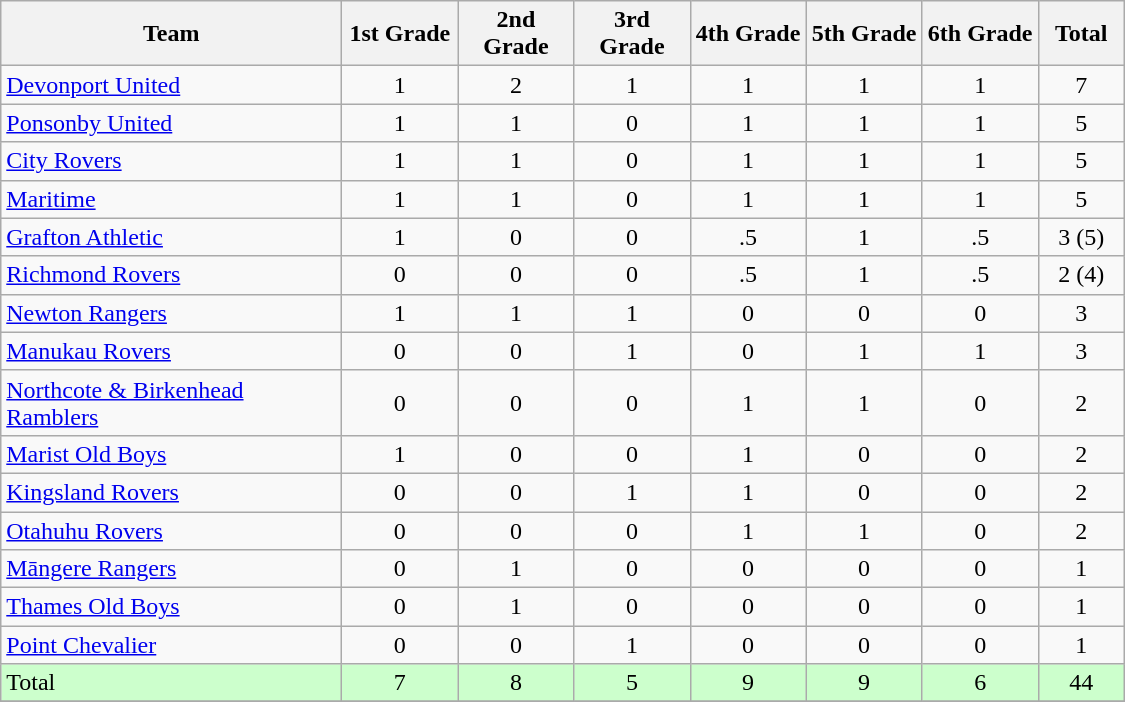<table class="wikitable" style="text-align:center;">
<tr>
<th width=220>Team</th>
<th width=70 abbr="1st Grade">1st Grade</th>
<th width=70 abbr="2nd Grade">2nd Grade</th>
<th width=70 abbr="3rd Grade">3rd Grade</th>
<th width=70 abbr="4th Grade">4th Grade</th>
<th width=70 abbr="5th Grade">5th Grade</th>
<th width=70 abbr="6th Grade">6th Grade</th>
<th width=50 abbr="Total">Total</th>
</tr>
<tr>
<td style="text-align:left;"><a href='#'>Devonport United</a></td>
<td>1</td>
<td>2</td>
<td>1</td>
<td>1</td>
<td>1</td>
<td>1</td>
<td>7</td>
</tr>
<tr>
<td style="text-align:left;"><a href='#'>Ponsonby United</a></td>
<td>1</td>
<td>1</td>
<td>0</td>
<td>1</td>
<td>1</td>
<td>1</td>
<td>5</td>
</tr>
<tr>
<td style="text-align:left;"><a href='#'>City Rovers</a></td>
<td>1</td>
<td>1</td>
<td>0</td>
<td>1</td>
<td>1</td>
<td>1</td>
<td>5</td>
</tr>
<tr>
<td style="text-align:left;"><a href='#'>Maritime</a></td>
<td>1</td>
<td>1</td>
<td>0</td>
<td>1</td>
<td>1</td>
<td>1</td>
<td>5</td>
</tr>
<tr>
<td style="text-align:left;"><a href='#'>Grafton Athletic</a></td>
<td>1</td>
<td>0</td>
<td>0</td>
<td>.5</td>
<td>1</td>
<td>.5</td>
<td>3 (5)</td>
</tr>
<tr>
<td style="text-align:left;"><a href='#'>Richmond Rovers</a></td>
<td>0</td>
<td>0</td>
<td>0</td>
<td>.5</td>
<td>1</td>
<td>.5</td>
<td>2 (4)</td>
</tr>
<tr>
<td style="text-align:left;"><a href='#'>Newton Rangers</a></td>
<td>1</td>
<td>1</td>
<td>1</td>
<td>0</td>
<td>0</td>
<td>0</td>
<td>3</td>
</tr>
<tr>
<td style="text-align:left;"><a href='#'>Manukau Rovers</a></td>
<td>0</td>
<td>0</td>
<td>1</td>
<td>0</td>
<td>1</td>
<td>1</td>
<td>3</td>
</tr>
<tr>
<td style="text-align:left;"><a href='#'>Northcote & Birkenhead Ramblers</a></td>
<td>0</td>
<td>0</td>
<td>0</td>
<td>1</td>
<td>1</td>
<td>0</td>
<td>2</td>
</tr>
<tr>
<td style="text-align:left;"><a href='#'>Marist Old Boys</a></td>
<td>1</td>
<td>0</td>
<td>0</td>
<td>1</td>
<td>0</td>
<td>0</td>
<td>2</td>
</tr>
<tr>
<td style="text-align:left;"><a href='#'>Kingsland Rovers</a></td>
<td>0</td>
<td>0</td>
<td>1</td>
<td>1</td>
<td>0</td>
<td>0</td>
<td>2</td>
</tr>
<tr>
<td style="text-align:left;"><a href='#'>Otahuhu Rovers</a></td>
<td>0</td>
<td>0</td>
<td>0</td>
<td>1</td>
<td>1</td>
<td>0</td>
<td>2</td>
</tr>
<tr>
<td style="text-align:left;"><a href='#'>Māngere Rangers</a></td>
<td>0</td>
<td>1</td>
<td>0</td>
<td>0</td>
<td>0</td>
<td>0</td>
<td>1</td>
</tr>
<tr>
<td style="text-align:left;"><a href='#'>Thames Old Boys</a></td>
<td>0</td>
<td>1</td>
<td>0</td>
<td>0</td>
<td>0</td>
<td>0</td>
<td>1</td>
</tr>
<tr>
<td style="text-align:left;"><a href='#'>Point Chevalier</a></td>
<td>0</td>
<td>0</td>
<td>1</td>
<td>0</td>
<td>0</td>
<td>0</td>
<td>1</td>
</tr>
<tr style="background: #ccffcc;">
<td style="text-align:left;">Total</td>
<td>7</td>
<td>8</td>
<td>5</td>
<td>9</td>
<td>9</td>
<td>6</td>
<td>44</td>
</tr>
<tr>
</tr>
</table>
